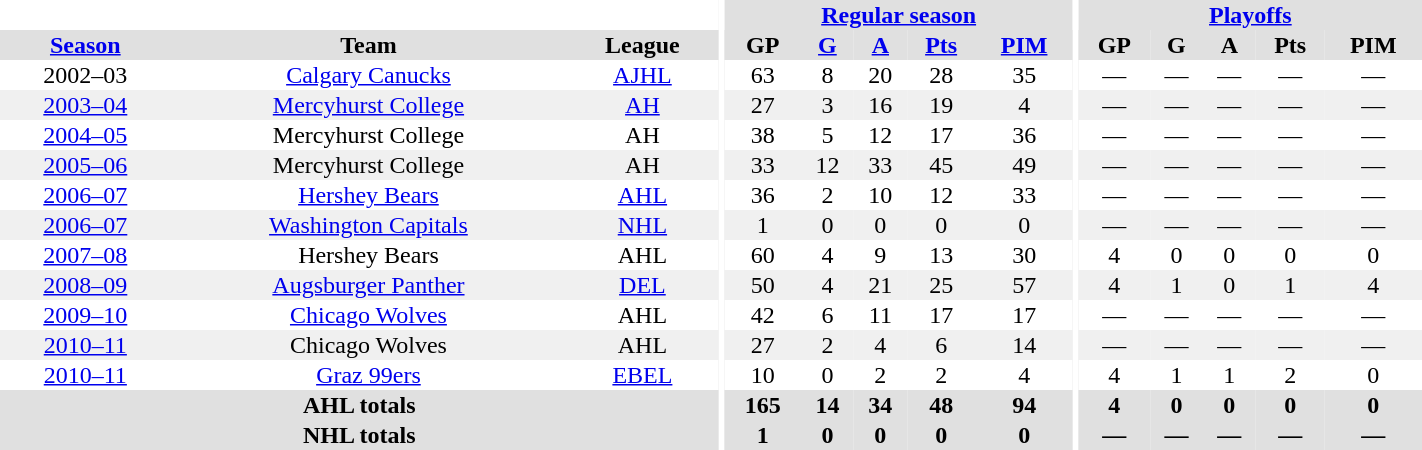<table border="0" cellpadding="1" cellspacing="0" style="text-align:center; width:75%">
<tr bgcolor="#e0e0e0">
<th colspan="3" bgcolor="#ffffff"></th>
<th rowspan="99" bgcolor="#ffffff"></th>
<th colspan="5"><a href='#'>Regular season</a></th>
<th rowspan="99" bgcolor="#ffffff"></th>
<th colspan="5"><a href='#'>Playoffs</a></th>
</tr>
<tr bgcolor="#e0e0e0">
<th><a href='#'>Season</a></th>
<th>Team</th>
<th>League</th>
<th>GP</th>
<th><a href='#'>G</a></th>
<th><a href='#'>A</a></th>
<th><a href='#'>Pts</a></th>
<th><a href='#'>PIM</a></th>
<th>GP</th>
<th>G</th>
<th>A</th>
<th>Pts</th>
<th>PIM</th>
</tr>
<tr ALIGN="center">
<td>2002–03</td>
<td><a href='#'>Calgary Canucks</a></td>
<td><a href='#'>AJHL</a></td>
<td>63</td>
<td>8</td>
<td>20</td>
<td>28</td>
<td>35</td>
<td>—</td>
<td>—</td>
<td>—</td>
<td>—</td>
<td>—</td>
</tr>
<tr ALIGN="center" bgcolor="#f0f0f0">
<td><a href='#'>2003–04</a></td>
<td><a href='#'>Mercyhurst College</a></td>
<td><a href='#'>AH</a></td>
<td>27</td>
<td>3</td>
<td>16</td>
<td>19</td>
<td>4</td>
<td>—</td>
<td>—</td>
<td>—</td>
<td>—</td>
<td>—</td>
</tr>
<tr ALIGN="center">
<td><a href='#'>2004–05</a></td>
<td>Mercyhurst College</td>
<td>AH</td>
<td>38</td>
<td>5</td>
<td>12</td>
<td>17</td>
<td>36</td>
<td>—</td>
<td>—</td>
<td>—</td>
<td>—</td>
<td>—</td>
</tr>
<tr ALIGN="center" bgcolor="#f0f0f0">
<td><a href='#'>2005–06</a></td>
<td>Mercyhurst College</td>
<td>AH</td>
<td>33</td>
<td>12</td>
<td>33</td>
<td>45</td>
<td>49</td>
<td>—</td>
<td>—</td>
<td>—</td>
<td>—</td>
<td>—</td>
</tr>
<tr ALIGN="center">
<td><a href='#'>2006–07</a></td>
<td><a href='#'>Hershey Bears</a></td>
<td><a href='#'>AHL</a></td>
<td>36</td>
<td>2</td>
<td>10</td>
<td>12</td>
<td>33</td>
<td>—</td>
<td>—</td>
<td>—</td>
<td>—</td>
<td>—</td>
</tr>
<tr ALIGN="center" bgcolor="#f0f0f0">
<td><a href='#'>2006–07</a></td>
<td><a href='#'>Washington Capitals</a></td>
<td><a href='#'>NHL</a></td>
<td>1</td>
<td>0</td>
<td>0</td>
<td>0</td>
<td>0</td>
<td>—</td>
<td>—</td>
<td>—</td>
<td>—</td>
<td>—</td>
</tr>
<tr ALIGN="center">
<td><a href='#'>2007–08</a></td>
<td>Hershey Bears</td>
<td>AHL</td>
<td>60</td>
<td>4</td>
<td>9</td>
<td>13</td>
<td>30</td>
<td>4</td>
<td>0</td>
<td>0</td>
<td>0</td>
<td>0</td>
</tr>
<tr ALIGN="center" bgcolor="#f0f0f0">
<td><a href='#'>2008–09</a></td>
<td><a href='#'>Augsburger Panther</a></td>
<td><a href='#'>DEL</a></td>
<td>50</td>
<td>4</td>
<td>21</td>
<td>25</td>
<td>57</td>
<td>4</td>
<td>1</td>
<td>0</td>
<td>1</td>
<td>4</td>
</tr>
<tr ALIGN="center">
<td><a href='#'>2009–10</a></td>
<td><a href='#'>Chicago Wolves</a></td>
<td>AHL</td>
<td>42</td>
<td>6</td>
<td>11</td>
<td>17</td>
<td>17</td>
<td>—</td>
<td>—</td>
<td>—</td>
<td>—</td>
<td>—</td>
</tr>
<tr ALIGN="center" bgcolor="#f0f0f0">
<td><a href='#'>2010–11</a></td>
<td>Chicago Wolves</td>
<td>AHL</td>
<td>27</td>
<td>2</td>
<td>4</td>
<td>6</td>
<td>14</td>
<td>—</td>
<td>—</td>
<td>—</td>
<td>—</td>
<td>—</td>
</tr>
<tr ALIGN="center">
<td><a href='#'>2010–11</a></td>
<td><a href='#'>Graz 99ers</a></td>
<td><a href='#'>EBEL</a></td>
<td>10</td>
<td>0</td>
<td>2</td>
<td>2</td>
<td>4</td>
<td>4</td>
<td>1</td>
<td>1</td>
<td>2</td>
<td>0</td>
</tr>
<tr bgcolor="#e0e0e0">
<th colspan="3">AHL totals</th>
<th>165</th>
<th>14</th>
<th>34</th>
<th>48</th>
<th>94</th>
<th>4</th>
<th>0</th>
<th>0</th>
<th>0</th>
<th>0</th>
</tr>
<tr bgcolor="#e0e0e0">
<th colspan="3">NHL totals</th>
<th>1</th>
<th>0</th>
<th>0</th>
<th>0</th>
<th>0</th>
<th>—</th>
<th>—</th>
<th>—</th>
<th>—</th>
<th>—</th>
</tr>
</table>
